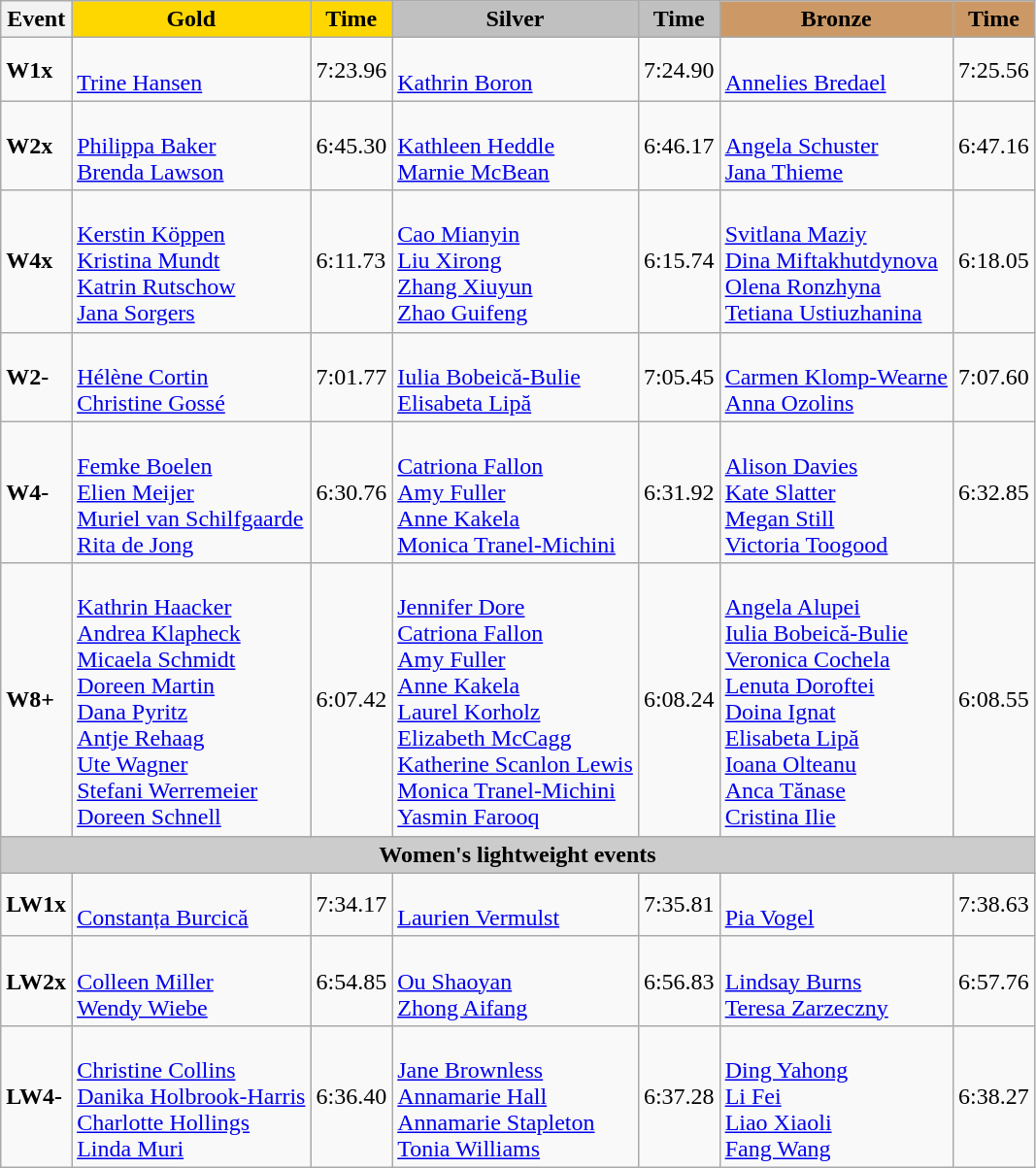<table class="wikitable">
<tr>
<th>Event</th>
<th style="text-align:center;background-color:gold;">Gold</th>
<th style="text-align:center;background-color:gold;">Time</th>
<th style="text-align:center;background-color:silver;">Silver</th>
<th style="text-align:center;background-color:silver;">Time</th>
<th style="text-align:center;background-color:#CC9966;">Bronze</th>
<th style="text-align:center;background-color:#CC9966;">Time</th>
</tr>
<tr>
<td><strong>W1x</strong></td>
<td> <br> <a href='#'>Trine Hansen</a></td>
<td>7:23.96</td>
<td> <br> <a href='#'>Kathrin Boron</a></td>
<td>7:24.90</td>
<td> <br> <a href='#'>Annelies Bredael</a></td>
<td>7:25.56</td>
</tr>
<tr>
<td><strong>W2x</strong></td>
<td> <br> <a href='#'>Philippa Baker</a> <br> <a href='#'>Brenda Lawson</a></td>
<td>6:45.30</td>
<td> <br> <a href='#'>Kathleen Heddle</a> <br> <a href='#'>Marnie McBean</a></td>
<td>6:46.17</td>
<td> <br> <a href='#'>Angela Schuster</a> <br> <a href='#'>Jana Thieme</a></td>
<td>6:47.16</td>
</tr>
<tr>
<td><strong>W4x</strong></td>
<td> <br> <a href='#'>Kerstin Köppen</a> <br> <a href='#'>Kristina Mundt</a> <br> <a href='#'>Katrin Rutschow</a> <br> <a href='#'>Jana Sorgers</a></td>
<td>6:11.73</td>
<td> <br> <a href='#'>Cao Mianyin</a> <br> <a href='#'>Liu Xirong</a> <br> <a href='#'>Zhang Xiuyun</a> <br> <a href='#'>Zhao Guifeng</a></td>
<td>6:15.74</td>
<td> <br> <a href='#'>Svitlana Maziy</a> <br> <a href='#'>Dina Miftakhutdynova</a> <br> <a href='#'>Olena Ronzhyna</a> <br> <a href='#'>Tetiana Ustiuzhanina</a></td>
<td>6:18.05</td>
</tr>
<tr>
<td><strong>W2-</strong></td>
<td> <br> <a href='#'>Hélène Cortin</a> <br> <a href='#'>Christine Gossé</a></td>
<td>7:01.77</td>
<td> <br> <a href='#'>Iulia Bobeică-Bulie</a> <br> <a href='#'>Elisabeta Lipă</a></td>
<td>7:05.45</td>
<td> <br> <a href='#'>Carmen Klomp-Wearne</a> <br> <a href='#'>Anna Ozolins</a></td>
<td>7:07.60</td>
</tr>
<tr>
<td><strong>W4-</strong></td>
<td> <br> <a href='#'>Femke Boelen</a> <br> <a href='#'>Elien Meijer</a> <br> <a href='#'>Muriel van Schilfgaarde</a> <br> <a href='#'>Rita de Jong</a></td>
<td>6:30.76</td>
<td> <br> <a href='#'>Catriona Fallon</a> <br> <a href='#'>Amy Fuller</a> <br> <a href='#'>Anne Kakela</a> <br> <a href='#'>Monica Tranel-Michini</a></td>
<td>6:31.92</td>
<td> <br> <a href='#'>Alison Davies</a> <br> <a href='#'>Kate Slatter</a> <br> <a href='#'>Megan Still</a> <br> <a href='#'>Victoria Toogood</a></td>
<td>6:32.85</td>
</tr>
<tr>
<td><strong>W8+</strong></td>
<td> <br> <a href='#'>Kathrin Haacker</a> <br> <a href='#'>Andrea Klapheck</a> <br> <a href='#'>Micaela Schmidt</a> <br> <a href='#'>Doreen Martin</a> <br> <a href='#'>Dana Pyritz</a> <br> <a href='#'>Antje Rehaag</a> <br> <a href='#'>Ute Wagner</a> <br> <a href='#'>Stefani Werremeier</a> <br> <a href='#'>Doreen Schnell</a></td>
<td>6:07.42</td>
<td> <br> <a href='#'>Jennifer Dore</a> <br> <a href='#'>Catriona Fallon</a> <br> <a href='#'>Amy Fuller</a> <br> <a href='#'>Anne Kakela</a> <br> <a href='#'>Laurel Korholz</a> <br> <a href='#'>Elizabeth McCagg</a> <br> <a href='#'>Katherine Scanlon Lewis</a> <br> <a href='#'>Monica Tranel-Michini</a> <br> <a href='#'>Yasmin Farooq</a></td>
<td>6:08.24</td>
<td> <br> <a href='#'>Angela Alupei</a> <br> <a href='#'>Iulia Bobeică-Bulie</a> <br> <a href='#'>Veronica Cochela</a> <br> <a href='#'>Lenuta Doroftei</a> <br> <a href='#'>Doina Ignat</a> <br> <a href='#'>Elisabeta Lipă</a> <br> <a href='#'>Ioana Olteanu</a> <br> <a href='#'>Anca Tănase</a> <br> <a href='#'>Cristina Ilie</a></td>
<td>6:08.55</td>
</tr>
<tr>
<th colspan="7" style="background-color:#CCC;">Women's lightweight events</th>
</tr>
<tr>
<td><strong>LW1x</strong></td>
<td> <br> <a href='#'>Constanța Burcică</a></td>
<td>7:34.17</td>
<td> <br> <a href='#'>Laurien Vermulst</a></td>
<td>7:35.81</td>
<td> <br> <a href='#'>Pia Vogel</a></td>
<td>7:38.63</td>
</tr>
<tr>
<td><strong>LW2x</strong></td>
<td> <br> <a href='#'>Colleen Miller</a> <br> <a href='#'>Wendy Wiebe</a></td>
<td>6:54.85</td>
<td> <br> <a href='#'>Ou Shaoyan</a> <br> <a href='#'>Zhong Aifang</a></td>
<td>6:56.83</td>
<td> <br> <a href='#'>Lindsay Burns</a> <br> <a href='#'>Teresa Zarzeczny</a></td>
<td>6:57.76</td>
</tr>
<tr>
<td><strong>LW4-</strong></td>
<td> <br> <a href='#'>Christine Collins</a> <br> <a href='#'>Danika Holbrook-Harris</a> <br> <a href='#'>Charlotte Hollings</a> <br> <a href='#'>Linda Muri</a></td>
<td>6:36.40</td>
<td> <br> <a href='#'>Jane Brownless</a> <br> <a href='#'>Annamarie Hall</a> <br> <a href='#'>Annamarie Stapleton</a> <br> <a href='#'>Tonia Williams</a></td>
<td>6:37.28</td>
<td> <br> <a href='#'>Ding Yahong</a> <br> <a href='#'>Li Fei</a> <br> <a href='#'>Liao Xiaoli</a> <br> <a href='#'>Fang Wang</a></td>
<td>6:38.27</td>
</tr>
</table>
